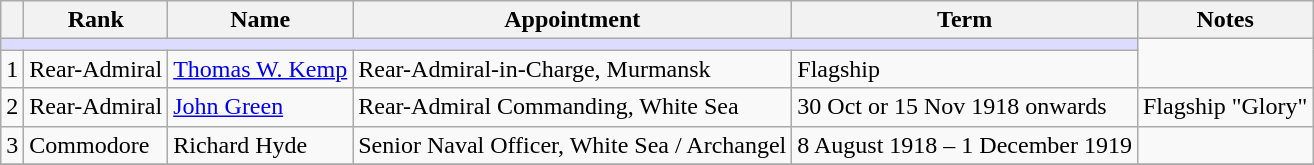<table class="wikitable">
<tr>
<th></th>
<th>Rank</th>
<th>Name</th>
<th>Appointment</th>
<th>Term</th>
<th>Notes</th>
</tr>
<tr>
<td colspan="5" align="center" style="background:#dcdcfe;"></td>
</tr>
<tr>
<td>1</td>
<td>Rear-Admiral</td>
<td><a href='#'>Thomas W. Kemp</a></td>
<td>Rear-Admiral-in-Charge, Murmansk</td>
<td>Flagship </td>
</tr>
<tr>
<td>2</td>
<td>Rear-Admiral</td>
<td><a href='#'>John Green</a></td>
<td>Rear-Admiral Commanding, White Sea</td>
<td>30 Oct or 15 Nov 1918 onwards</td>
<td>Flagship "Glory"</td>
</tr>
<tr>
<td>3</td>
<td>Commodore</td>
<td>Richard Hyde</td>
<td>Senior Naval Officer, White Sea / Archangel</td>
<td>8 August 1918 – 1 December 1919</td>
<td></td>
</tr>
<tr>
</tr>
</table>
